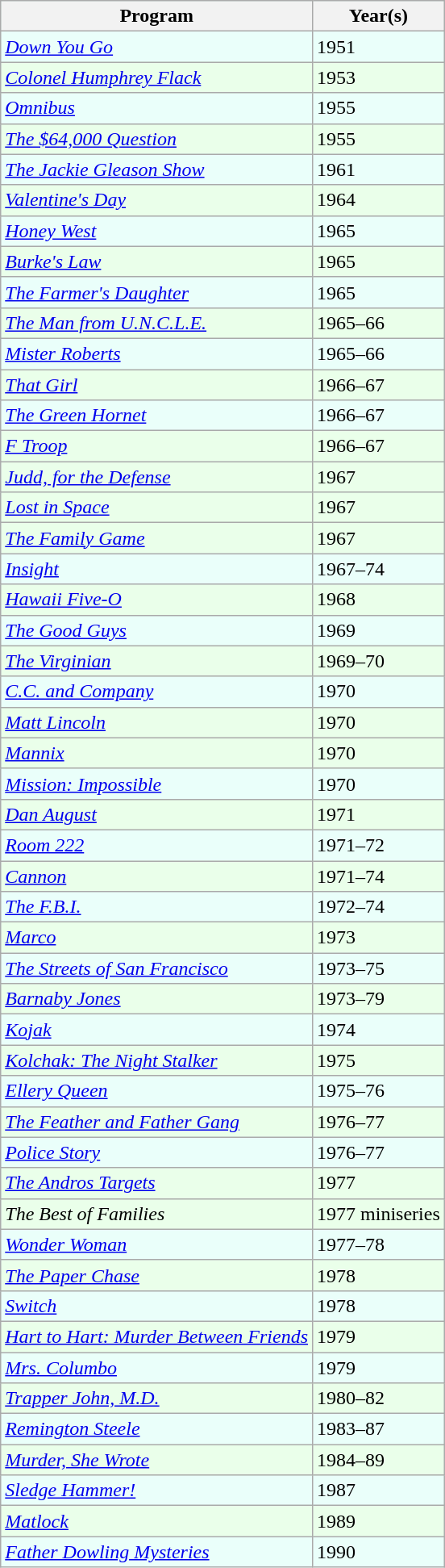<table class="wikitable" style="background:#EAFFFA">
<tr>
<th>Program</th>
<th>Year(s)</th>
</tr>
<tr>
<td><em><a href='#'>Down You Go</a></em></td>
<td>1951</td>
</tr>
<tr bgcolor="EAFFEA">
<td><em><a href='#'>Colonel Humphrey Flack</a></em></td>
<td>1953</td>
</tr>
<tr>
<td><em><a href='#'>Omnibus</a></em></td>
<td>1955</td>
</tr>
<tr bgcolor="EAFFEA">
<td><em><a href='#'>The $64,000 Question</a></em></td>
<td>1955</td>
</tr>
<tr>
<td><em><a href='#'>The Jackie Gleason Show</a></em></td>
<td>1961</td>
</tr>
<tr bgcolor="EAFFEA">
<td><em><a href='#'>Valentine's Day</a></em></td>
<td>1964</td>
</tr>
<tr>
<td><em><a href='#'>Honey West</a></em></td>
<td>1965</td>
</tr>
<tr bgcolor="EAFFEA">
<td><em><a href='#'>Burke's Law</a></em></td>
<td>1965</td>
</tr>
<tr>
<td><em><a href='#'>The Farmer's Daughter</a></em></td>
<td>1965</td>
</tr>
<tr bgcolor="EAFFEA">
<td><em><a href='#'>The Man from U.N.C.L.E.</a></em></td>
<td>1965–66</td>
</tr>
<tr>
<td><em><a href='#'>Mister Roberts</a></em></td>
<td>1965–66</td>
</tr>
<tr bgcolor="EAFFEA">
<td><em><a href='#'>That Girl</a></em></td>
<td>1966–67</td>
</tr>
<tr>
<td><em><a href='#'>The Green Hornet</a></em></td>
<td>1966–67</td>
</tr>
<tr bgcolor="EAFFEA">
<td><em><a href='#'>F Troop</a></em></td>
<td>1966–67</td>
</tr>
<tr bgcolor="EAFFEA">
<td><em><a href='#'>Judd, for the Defense</a></em></td>
<td>1967</td>
</tr>
<tr bgcolor="EAFFEA">
<td><em><a href='#'>Lost in Space</a></em></td>
<td>1967</td>
</tr>
<tr bgcolor="EAFFEA">
<td><em><a href='#'>The Family Game</a></em></td>
<td>1967</td>
</tr>
<tr>
<td><em><a href='#'>Insight</a></em></td>
<td>1967–74</td>
</tr>
<tr bgcolor="EAFFEA">
<td><em><a href='#'>Hawaii Five-O</a></em></td>
<td>1968</td>
</tr>
<tr>
<td><em><a href='#'>The Good Guys</a></em></td>
<td>1969</td>
</tr>
<tr bgcolor="EAFFEA">
<td><em><a href='#'>The Virginian</a></em></td>
<td>1969–70</td>
</tr>
<tr>
<td><em><a href='#'>C.C. and Company</a></em></td>
<td>1970</td>
</tr>
<tr bgcolor="EAFFEA">
<td><em><a href='#'>Matt Lincoln</a></em></td>
<td>1970</td>
</tr>
<tr bgcolor="EAFFEA">
<td><em><a href='#'>Mannix</a></em></td>
<td>1970</td>
</tr>
<tr>
<td><em><a href='#'>Mission: Impossible</a></em></td>
<td>1970</td>
</tr>
<tr bgcolor="EAFFEA">
<td><em><a href='#'>Dan August</a></em></td>
<td>1971</td>
</tr>
<tr>
<td><em><a href='#'>Room 222</a></em></td>
<td>1971–72</td>
</tr>
<tr bgcolor="EAFFEA">
<td><em><a href='#'>Cannon</a></em></td>
<td>1971–74</td>
</tr>
<tr>
<td><em><a href='#'>The F.B.I.</a></em></td>
<td>1972–74</td>
</tr>
<tr bgcolor="EAFFEA">
<td><em><a href='#'>Marco</a></em></td>
<td>1973</td>
</tr>
<tr>
<td><em><a href='#'>The Streets of San Francisco</a></em></td>
<td>1973–75</td>
</tr>
<tr bgcolor="EAFFEA">
<td><em><a href='#'>Barnaby Jones</a></em></td>
<td>1973–79</td>
</tr>
<tr>
<td><em><a href='#'>Kojak</a></em></td>
<td>1974</td>
</tr>
<tr bgcolor="EAFFEA">
<td><em><a href='#'>Kolchak: The Night Stalker</a></em></td>
<td>1975</td>
</tr>
<tr>
<td><em><a href='#'>Ellery Queen</a></em></td>
<td>1975–76</td>
</tr>
<tr bgcolor="EAFFEA">
<td><em><a href='#'>The Feather and Father Gang</a></em></td>
<td>1976–77</td>
</tr>
<tr>
<td><em><a href='#'>Police Story</a></em></td>
<td>1976–77</td>
</tr>
<tr bgcolor="EAFFEA">
<td><em><a href='#'>The Andros Targets</a></em></td>
<td>1977</td>
</tr>
<tr bgcolor="EAFFEA">
<td><em>The Best of Families</em></td>
<td>1977 miniseries</td>
</tr>
<tr>
<td><em><a href='#'>Wonder Woman</a></em></td>
<td>1977–78</td>
</tr>
<tr bgcolor="EAFFEA">
<td><em><a href='#'>The Paper Chase</a></em></td>
<td>1978</td>
</tr>
<tr>
<td><em><a href='#'>Switch</a></em></td>
<td>1978</td>
</tr>
<tr bgcolor="EAFFEA">
<td><em><a href='#'>Hart to Hart: Murder Between Friends</a></em></td>
<td>1979</td>
</tr>
<tr>
<td><em><a href='#'>Mrs. Columbo</a></em></td>
<td>1979</td>
</tr>
<tr bgcolor="EAFFEA">
<td><em><a href='#'>Trapper John, M.D.</a></em></td>
<td>1980–82</td>
</tr>
<tr>
<td><em><a href='#'>Remington Steele</a></em></td>
<td>1983–87</td>
</tr>
<tr bgcolor="EAFFEA">
<td><em><a href='#'>Murder, She Wrote</a></em></td>
<td>1984–89</td>
</tr>
<tr>
<td><em><a href='#'>Sledge Hammer!</a></em></td>
<td>1987</td>
</tr>
<tr bgcolor="EAFFEA">
<td><em><a href='#'>Matlock</a></em></td>
<td>1989</td>
</tr>
<tr>
<td><em><a href='#'>Father Dowling Mysteries</a></em></td>
<td>1990</td>
</tr>
</table>
